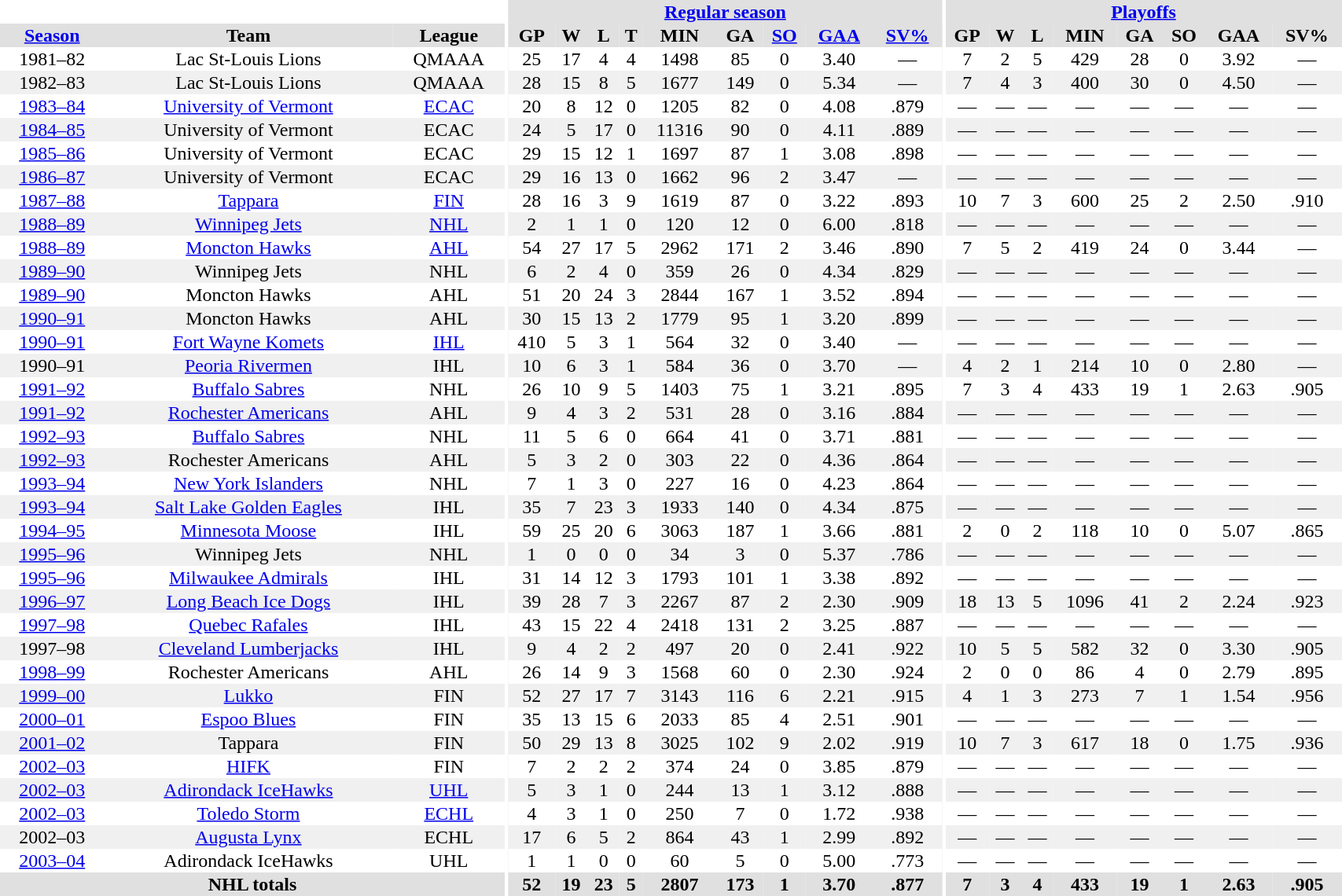<table border="0" cellpadding="1" cellspacing="0" style="width:90%; text-align:center;">
<tr bgcolor="#e0e0e0">
<th colspan="3" bgcolor="#ffffff"></th>
<th rowspan="99" bgcolor="#ffffff"></th>
<th colspan="9" bgcolor="#e0e0e0"><a href='#'>Regular season</a></th>
<th rowspan="99" bgcolor="#ffffff"></th>
<th colspan="8" bgcolor="#e0e0e0"><a href='#'>Playoffs</a></th>
</tr>
<tr bgcolor="#e0e0e0">
<th><a href='#'>Season</a></th>
<th>Team</th>
<th>League</th>
<th>GP</th>
<th>W</th>
<th>L</th>
<th>T</th>
<th>MIN</th>
<th>GA</th>
<th><a href='#'>SO</a></th>
<th><a href='#'>GAA</a></th>
<th><a href='#'>SV%</a></th>
<th>GP</th>
<th>W</th>
<th>L</th>
<th>MIN</th>
<th>GA</th>
<th>SO</th>
<th>GAA</th>
<th>SV%</th>
</tr>
<tr>
<td>1981–82</td>
<td>Lac St-Louis Lions</td>
<td>QMAAA</td>
<td>25</td>
<td>17</td>
<td>4</td>
<td>4</td>
<td>1498</td>
<td>85</td>
<td>0</td>
<td>3.40</td>
<td>—</td>
<td>7</td>
<td>2</td>
<td>5</td>
<td>429</td>
<td>28</td>
<td>0</td>
<td>3.92</td>
<td>—</td>
</tr>
<tr bgcolor="#f0f0f0">
<td>1982–83</td>
<td>Lac St-Louis Lions</td>
<td>QMAAA</td>
<td>28</td>
<td>15</td>
<td>8</td>
<td>5</td>
<td>1677</td>
<td>149</td>
<td>0</td>
<td>5.34</td>
<td>—</td>
<td>7</td>
<td>4</td>
<td>3</td>
<td>400</td>
<td>30</td>
<td>0</td>
<td>4.50</td>
<td>—</td>
</tr>
<tr>
<td><a href='#'>1983–84</a></td>
<td><a href='#'>University of Vermont</a></td>
<td><a href='#'>ECAC</a></td>
<td>20</td>
<td>8</td>
<td>12</td>
<td>0</td>
<td>1205</td>
<td>82</td>
<td>0</td>
<td>4.08</td>
<td>.879</td>
<td>—</td>
<td>—</td>
<td>—</td>
<td>—</td>
<td>—</td>
<td>—</td>
<td>—</td>
<td>—</td>
</tr>
<tr bgcolor="#f0f0f0">
<td><a href='#'>1984–85</a></td>
<td>University of Vermont</td>
<td>ECAC</td>
<td>24</td>
<td>5</td>
<td>17</td>
<td>0</td>
<td>11316</td>
<td>90</td>
<td>0</td>
<td>4.11</td>
<td>.889</td>
<td>—</td>
<td>—</td>
<td>—</td>
<td>—</td>
<td>—</td>
<td>—</td>
<td>—</td>
<td>—</td>
</tr>
<tr>
<td><a href='#'>1985–86</a></td>
<td>University of Vermont</td>
<td>ECAC</td>
<td>29</td>
<td>15</td>
<td>12</td>
<td>1</td>
<td>1697</td>
<td>87</td>
<td>1</td>
<td>3.08</td>
<td>.898</td>
<td>—</td>
<td>—</td>
<td>—</td>
<td>—</td>
<td>—</td>
<td>—</td>
<td>—</td>
<td>—</td>
</tr>
<tr bgcolor="#f0f0f0">
<td><a href='#'>1986–87</a></td>
<td>University of Vermont</td>
<td>ECAC</td>
<td>29</td>
<td>16</td>
<td>13</td>
<td>0</td>
<td>1662</td>
<td>96</td>
<td>2</td>
<td>3.47</td>
<td>—</td>
<td>—</td>
<td>—</td>
<td>—</td>
<td>—</td>
<td>—</td>
<td>—</td>
<td>—</td>
<td>—</td>
</tr>
<tr>
<td><a href='#'>1987–88</a></td>
<td><a href='#'>Tappara</a></td>
<td><a href='#'>FIN</a></td>
<td>28</td>
<td>16</td>
<td>3</td>
<td>9</td>
<td>1619</td>
<td>87</td>
<td>0</td>
<td>3.22</td>
<td>.893</td>
<td>10</td>
<td>7</td>
<td>3</td>
<td>600</td>
<td>25</td>
<td>2</td>
<td>2.50</td>
<td>.910</td>
</tr>
<tr bgcolor="#f0f0f0">
<td><a href='#'>1988–89</a></td>
<td><a href='#'>Winnipeg Jets</a></td>
<td><a href='#'>NHL</a></td>
<td>2</td>
<td>1</td>
<td>1</td>
<td>0</td>
<td>120</td>
<td>12</td>
<td>0</td>
<td>6.00</td>
<td>.818</td>
<td>—</td>
<td>—</td>
<td>—</td>
<td>—</td>
<td>—</td>
<td>—</td>
<td>—</td>
<td>—</td>
</tr>
<tr>
<td><a href='#'>1988–89</a></td>
<td><a href='#'>Moncton Hawks</a></td>
<td><a href='#'>AHL</a></td>
<td>54</td>
<td>27</td>
<td>17</td>
<td>5</td>
<td>2962</td>
<td>171</td>
<td>2</td>
<td>3.46</td>
<td>.890</td>
<td>7</td>
<td>5</td>
<td>2</td>
<td>419</td>
<td>24</td>
<td>0</td>
<td>3.44</td>
<td>—</td>
</tr>
<tr bgcolor="#f0f0f0">
<td><a href='#'>1989–90</a></td>
<td>Winnipeg Jets</td>
<td>NHL</td>
<td>6</td>
<td>2</td>
<td>4</td>
<td>0</td>
<td>359</td>
<td>26</td>
<td>0</td>
<td>4.34</td>
<td>.829</td>
<td>—</td>
<td>—</td>
<td>—</td>
<td>—</td>
<td>—</td>
<td>—</td>
<td>—</td>
<td>—</td>
</tr>
<tr>
<td><a href='#'>1989–90</a></td>
<td>Moncton Hawks</td>
<td>AHL</td>
<td>51</td>
<td>20</td>
<td>24</td>
<td>3</td>
<td>2844</td>
<td>167</td>
<td>1</td>
<td>3.52</td>
<td>.894</td>
<td>—</td>
<td>—</td>
<td>—</td>
<td>—</td>
<td>—</td>
<td>—</td>
<td>—</td>
<td>—</td>
</tr>
<tr bgcolor="#f0f0f0">
<td><a href='#'>1990–91</a></td>
<td>Moncton Hawks</td>
<td>AHL</td>
<td>30</td>
<td>15</td>
<td>13</td>
<td>2</td>
<td>1779</td>
<td>95</td>
<td>1</td>
<td>3.20</td>
<td>.899</td>
<td>—</td>
<td>—</td>
<td>—</td>
<td>—</td>
<td>—</td>
<td>—</td>
<td>—</td>
<td>—</td>
</tr>
<tr>
<td><a href='#'>1990–91</a></td>
<td><a href='#'>Fort Wayne Komets</a></td>
<td><a href='#'>IHL</a></td>
<td>410</td>
<td>5</td>
<td>3</td>
<td>1</td>
<td>564</td>
<td>32</td>
<td>0</td>
<td>3.40</td>
<td>—</td>
<td>—</td>
<td>—</td>
<td>—</td>
<td>—</td>
<td>—</td>
<td>—</td>
<td>—</td>
<td>—</td>
</tr>
<tr bgcolor="#f0f0f0">
<td>1990–91</td>
<td><a href='#'>Peoria Rivermen</a></td>
<td>IHL</td>
<td>10</td>
<td>6</td>
<td>3</td>
<td>1</td>
<td>584</td>
<td>36</td>
<td>0</td>
<td>3.70</td>
<td>—</td>
<td>4</td>
<td>2</td>
<td>1</td>
<td>214</td>
<td>10</td>
<td>0</td>
<td>2.80</td>
<td>—</td>
</tr>
<tr>
<td><a href='#'>1991–92</a></td>
<td><a href='#'>Buffalo Sabres</a></td>
<td>NHL</td>
<td>26</td>
<td>10</td>
<td>9</td>
<td>5</td>
<td>1403</td>
<td>75</td>
<td>1</td>
<td>3.21</td>
<td>.895</td>
<td>7</td>
<td>3</td>
<td>4</td>
<td>433</td>
<td>19</td>
<td>1</td>
<td>2.63</td>
<td>.905</td>
</tr>
<tr bgcolor="#f0f0f0">
<td><a href='#'>1991–92</a></td>
<td><a href='#'>Rochester Americans</a></td>
<td>AHL</td>
<td>9</td>
<td>4</td>
<td>3</td>
<td>2</td>
<td>531</td>
<td>28</td>
<td>0</td>
<td>3.16</td>
<td>.884</td>
<td>—</td>
<td>—</td>
<td>—</td>
<td>—</td>
<td>—</td>
<td>—</td>
<td>—</td>
<td>—</td>
</tr>
<tr>
<td><a href='#'>1992–93</a></td>
<td><a href='#'>Buffalo Sabres</a></td>
<td>NHL</td>
<td>11</td>
<td>5</td>
<td>6</td>
<td>0</td>
<td>664</td>
<td>41</td>
<td>0</td>
<td>3.71</td>
<td>.881</td>
<td>—</td>
<td>—</td>
<td>—</td>
<td>—</td>
<td>—</td>
<td>—</td>
<td>—</td>
<td>—</td>
</tr>
<tr bgcolor="#f0f0f0">
<td><a href='#'>1992–93</a></td>
<td>Rochester Americans</td>
<td>AHL</td>
<td>5</td>
<td>3</td>
<td>2</td>
<td>0</td>
<td>303</td>
<td>22</td>
<td>0</td>
<td>4.36</td>
<td>.864</td>
<td>—</td>
<td>—</td>
<td>—</td>
<td>—</td>
<td>—</td>
<td>—</td>
<td>—</td>
<td>—</td>
</tr>
<tr>
<td><a href='#'>1993–94</a></td>
<td><a href='#'>New York Islanders</a></td>
<td>NHL</td>
<td>7</td>
<td>1</td>
<td>3</td>
<td>0</td>
<td>227</td>
<td>16</td>
<td>0</td>
<td>4.23</td>
<td>.864</td>
<td>—</td>
<td>—</td>
<td>—</td>
<td>—</td>
<td>—</td>
<td>—</td>
<td>—</td>
<td>—</td>
</tr>
<tr bgcolor="#f0f0f0">
<td><a href='#'>1993–94</a></td>
<td><a href='#'>Salt Lake Golden Eagles</a></td>
<td>IHL</td>
<td>35</td>
<td>7</td>
<td>23</td>
<td>3</td>
<td>1933</td>
<td>140</td>
<td>0</td>
<td>4.34</td>
<td>.875</td>
<td>—</td>
<td>—</td>
<td>—</td>
<td>—</td>
<td>—</td>
<td>—</td>
<td>—</td>
<td>—</td>
</tr>
<tr>
<td><a href='#'>1994–95</a></td>
<td><a href='#'>Minnesota Moose</a></td>
<td>IHL</td>
<td>59</td>
<td>25</td>
<td>20</td>
<td>6</td>
<td>3063</td>
<td>187</td>
<td>1</td>
<td>3.66</td>
<td>.881</td>
<td>2</td>
<td>0</td>
<td>2</td>
<td>118</td>
<td>10</td>
<td>0</td>
<td>5.07</td>
<td>.865</td>
</tr>
<tr bgcolor="#f0f0f0">
<td><a href='#'>1995–96</a></td>
<td>Winnipeg Jets</td>
<td>NHL</td>
<td>1</td>
<td>0</td>
<td>0</td>
<td>0</td>
<td>34</td>
<td>3</td>
<td>0</td>
<td>5.37</td>
<td>.786</td>
<td>—</td>
<td>—</td>
<td>—</td>
<td>—</td>
<td>—</td>
<td>—</td>
<td>—</td>
<td>—</td>
</tr>
<tr>
<td><a href='#'>1995–96</a></td>
<td><a href='#'>Milwaukee Admirals</a></td>
<td>IHL</td>
<td>31</td>
<td>14</td>
<td>12</td>
<td>3</td>
<td>1793</td>
<td>101</td>
<td>1</td>
<td>3.38</td>
<td>.892</td>
<td>—</td>
<td>—</td>
<td>—</td>
<td>—</td>
<td>—</td>
<td>—</td>
<td>—</td>
<td>—</td>
</tr>
<tr bgcolor="#f0f0f0">
<td><a href='#'>1996–97</a></td>
<td><a href='#'>Long Beach Ice Dogs</a></td>
<td>IHL</td>
<td>39</td>
<td>28</td>
<td>7</td>
<td>3</td>
<td>2267</td>
<td>87</td>
<td>2</td>
<td>2.30</td>
<td>.909</td>
<td>18</td>
<td>13</td>
<td>5</td>
<td>1096</td>
<td>41</td>
<td>2</td>
<td>2.24</td>
<td>.923</td>
</tr>
<tr>
<td><a href='#'>1997–98</a></td>
<td><a href='#'>Quebec Rafales</a></td>
<td>IHL</td>
<td>43</td>
<td>15</td>
<td>22</td>
<td>4</td>
<td>2418</td>
<td>131</td>
<td>2</td>
<td>3.25</td>
<td>.887</td>
<td>—</td>
<td>—</td>
<td>—</td>
<td>—</td>
<td>—</td>
<td>—</td>
<td>—</td>
<td>—</td>
</tr>
<tr bgcolor="#f0f0f0">
<td>1997–98</td>
<td><a href='#'>Cleveland Lumberjacks</a></td>
<td>IHL</td>
<td>9</td>
<td>4</td>
<td>2</td>
<td>2</td>
<td>497</td>
<td>20</td>
<td>0</td>
<td>2.41</td>
<td>.922</td>
<td>10</td>
<td>5</td>
<td>5</td>
<td>582</td>
<td>32</td>
<td>0</td>
<td>3.30</td>
<td>.905</td>
</tr>
<tr>
<td><a href='#'>1998–99</a></td>
<td>Rochester Americans</td>
<td>AHL</td>
<td>26</td>
<td>14</td>
<td>9</td>
<td>3</td>
<td>1568</td>
<td>60</td>
<td>0</td>
<td>2.30</td>
<td>.924</td>
<td>2</td>
<td>0</td>
<td>0</td>
<td>86</td>
<td>4</td>
<td>0</td>
<td>2.79</td>
<td>.895</td>
</tr>
<tr bgcolor="#f0f0f0">
<td><a href='#'>1999–00</a></td>
<td><a href='#'>Lukko</a></td>
<td>FIN</td>
<td>52</td>
<td>27</td>
<td>17</td>
<td>7</td>
<td>3143</td>
<td>116</td>
<td>6</td>
<td>2.21</td>
<td>.915</td>
<td>4</td>
<td>1</td>
<td>3</td>
<td>273</td>
<td>7</td>
<td>1</td>
<td>1.54</td>
<td>.956</td>
</tr>
<tr>
<td><a href='#'>2000–01</a></td>
<td><a href='#'>Espoo Blues</a></td>
<td>FIN</td>
<td>35</td>
<td>13</td>
<td>15</td>
<td>6</td>
<td>2033</td>
<td>85</td>
<td>4</td>
<td>2.51</td>
<td>.901</td>
<td>—</td>
<td>—</td>
<td>—</td>
<td>—</td>
<td>—</td>
<td>—</td>
<td>—</td>
<td>—</td>
</tr>
<tr bgcolor="#f0f0f0">
<td><a href='#'>2001–02</a></td>
<td>Tappara</td>
<td>FIN</td>
<td>50</td>
<td>29</td>
<td>13</td>
<td>8</td>
<td>3025</td>
<td>102</td>
<td>9</td>
<td>2.02</td>
<td>.919</td>
<td>10</td>
<td>7</td>
<td>3</td>
<td>617</td>
<td>18</td>
<td>0</td>
<td>1.75</td>
<td>.936</td>
</tr>
<tr>
<td><a href='#'>2002–03</a></td>
<td><a href='#'>HIFK</a></td>
<td>FIN</td>
<td>7</td>
<td>2</td>
<td>2</td>
<td>2</td>
<td>374</td>
<td>24</td>
<td>0</td>
<td>3.85</td>
<td>.879</td>
<td>—</td>
<td>—</td>
<td>—</td>
<td>—</td>
<td>—</td>
<td>—</td>
<td>—</td>
<td>—</td>
</tr>
<tr bgcolor="#f0f0f0">
<td><a href='#'>2002–03</a></td>
<td><a href='#'>Adirondack IceHawks</a></td>
<td><a href='#'>UHL</a></td>
<td>5</td>
<td>3</td>
<td>1</td>
<td>0</td>
<td>244</td>
<td>13</td>
<td>1</td>
<td>3.12</td>
<td>.888</td>
<td>—</td>
<td>—</td>
<td>—</td>
<td>—</td>
<td>—</td>
<td>—</td>
<td>—</td>
<td>—</td>
</tr>
<tr>
<td><a href='#'>2002–03</a></td>
<td><a href='#'>Toledo Storm</a></td>
<td><a href='#'>ECHL</a></td>
<td>4</td>
<td>3</td>
<td>1</td>
<td>0</td>
<td>250</td>
<td>7</td>
<td>0</td>
<td>1.72</td>
<td>.938</td>
<td>—</td>
<td>—</td>
<td>—</td>
<td>—</td>
<td>—</td>
<td>—</td>
<td>—</td>
<td>—</td>
</tr>
<tr bgcolor="#f0f0f0">
<td>2002–03</td>
<td><a href='#'>Augusta Lynx</a></td>
<td>ECHL</td>
<td>17</td>
<td>6</td>
<td>5</td>
<td>2</td>
<td>864</td>
<td>43</td>
<td>1</td>
<td>2.99</td>
<td>.892</td>
<td>—</td>
<td>—</td>
<td>—</td>
<td>—</td>
<td>—</td>
<td>—</td>
<td>—</td>
<td>—</td>
</tr>
<tr>
<td><a href='#'>2003–04</a></td>
<td>Adirondack IceHawks</td>
<td>UHL</td>
<td>1</td>
<td>1</td>
<td>0</td>
<td>0</td>
<td>60</td>
<td>5</td>
<td>0</td>
<td>5.00</td>
<td>.773</td>
<td>—</td>
<td>—</td>
<td>—</td>
<td>—</td>
<td>—</td>
<td>—</td>
<td>—</td>
<td>—</td>
</tr>
<tr bgcolor="#e0e0e0">
<th colspan=3>NHL totals</th>
<th>52</th>
<th>19</th>
<th>23</th>
<th>5</th>
<th>2807</th>
<th>173</th>
<th>1</th>
<th>3.70</th>
<th>.877</th>
<th>7</th>
<th>3</th>
<th>4</th>
<th>433</th>
<th>19</th>
<th>1</th>
<th>2.63</th>
<th>.905</th>
</tr>
</table>
